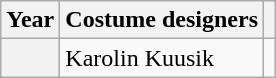<table class="wikitable plainrowheaders">
<tr>
<th>Year</th>
<th>Costume designers</th>
<th></th>
</tr>
<tr>
<th scope="row"></th>
<td>Karolin Kuusik</td>
<td></td>
</tr>
</table>
